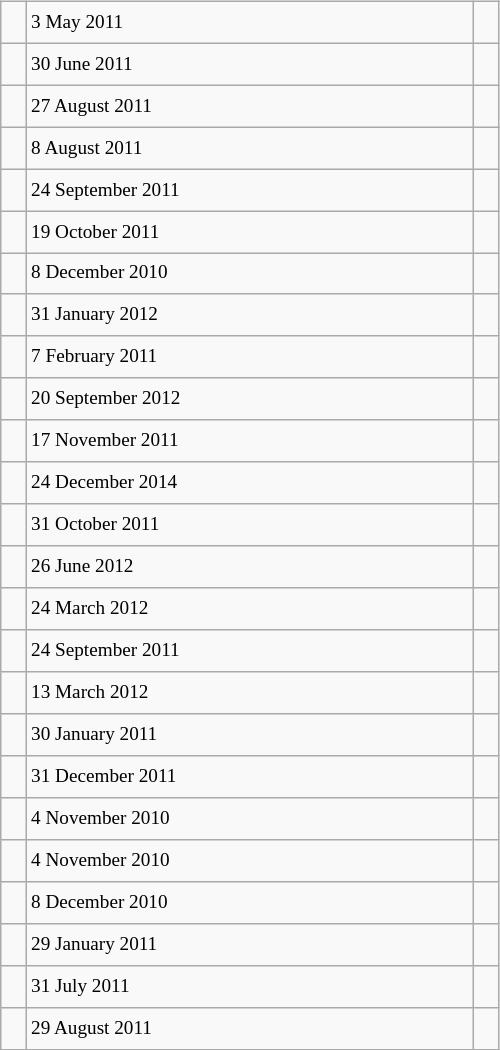<table class="wikitable" style="font-size: 80%; float: left; width: 26em; margin-right: 1em; height: 700px">
<tr>
<td></td>
<td>3 May 2011</td>
<td></td>
</tr>
<tr>
<td></td>
<td>30 June 2011</td>
<td></td>
</tr>
<tr>
<td></td>
<td>27 August 2011</td>
<td></td>
</tr>
<tr>
<td></td>
<td>8 August 2011</td>
<td></td>
</tr>
<tr>
<td></td>
<td>24 September 2011</td>
<td></td>
</tr>
<tr>
<td></td>
<td>19 October 2011</td>
<td></td>
</tr>
<tr>
<td></td>
<td>8 December 2010</td>
<td></td>
</tr>
<tr>
<td></td>
<td>31 January 2012</td>
<td></td>
</tr>
<tr>
<td></td>
<td>7 February 2011</td>
<td></td>
</tr>
<tr>
<td></td>
<td>20 September 2012</td>
<td></td>
</tr>
<tr>
<td></td>
<td>17 November 2011</td>
<td></td>
</tr>
<tr>
<td></td>
<td>24 December 2014</td>
<td></td>
</tr>
<tr>
<td></td>
<td>31 October 2011</td>
<td></td>
</tr>
<tr>
<td></td>
<td>26 June 2012</td>
<td></td>
</tr>
<tr>
<td></td>
<td>24 March 2012</td>
<td></td>
</tr>
<tr>
<td></td>
<td>24 September 2011</td>
<td></td>
</tr>
<tr>
<td></td>
<td>13 March 2012</td>
<td></td>
</tr>
<tr>
<td></td>
<td>30 January 2011</td>
<td></td>
</tr>
<tr>
<td></td>
<td>31 December 2011</td>
<td></td>
</tr>
<tr>
<td></td>
<td>4 November 2010</td>
<td></td>
</tr>
<tr>
<td></td>
<td>4 November 2010</td>
<td></td>
</tr>
<tr>
<td></td>
<td>8 December 2010</td>
<td></td>
</tr>
<tr>
<td></td>
<td>29 January 2011</td>
<td></td>
</tr>
<tr>
<td></td>
<td>31 July 2011</td>
<td></td>
</tr>
<tr>
<td></td>
<td>29 August 2011</td>
<td></td>
</tr>
</table>
